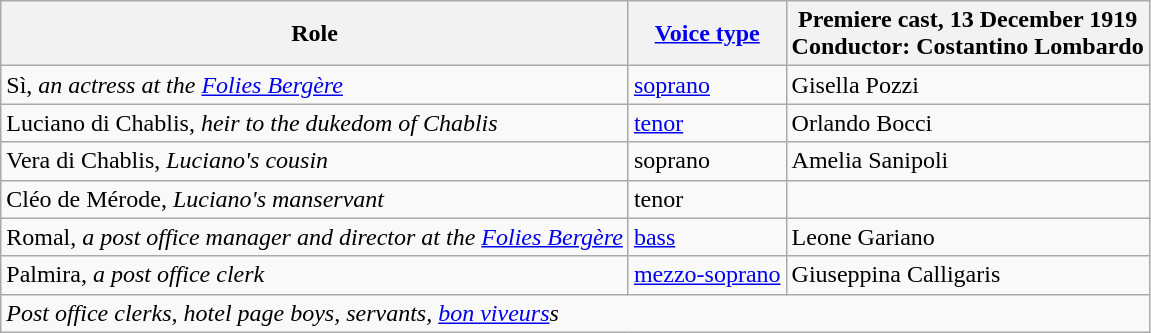<table class="wikitable">
<tr>
<th>Role</th>
<th><a href='#'>Voice type</a></th>
<th>Premiere cast, 13 December 1919<br>Conductor: Costantino Lombardo</th>
</tr>
<tr>
<td>Sì, <em>an actress at the <a href='#'>Folies Bergère</a></em></td>
<td><a href='#'>soprano</a></td>
<td>Gisella Pozzi</td>
</tr>
<tr>
<td>Luciano di Chablis, <em>heir to the dukedom of Chablis</em></td>
<td><a href='#'>tenor</a></td>
<td>Orlando Bocci</td>
</tr>
<tr>
<td>Vera di Chablis, <em>Luciano's cousin</em></td>
<td>soprano</td>
<td>Amelia Sanipoli</td>
</tr>
<tr>
<td>Cléo de Mérode, <em>Luciano's manservant</em></td>
<td>tenor</td>
<td></td>
</tr>
<tr>
<td>Romal, <em>a post office manager and director at the <a href='#'>Folies Bergère</a></em></td>
<td><a href='#'>bass</a></td>
<td>Leone Gariano</td>
</tr>
<tr>
<td>Palmira, <em>a post office clerk</em></td>
<td><a href='#'>mezzo-soprano</a></td>
<td>Giuseppina Calligaris</td>
</tr>
<tr>
<td colspan="3"><em>Post office clerks, hotel page boys, servants, <a href='#'>bon viveurs</a>s</em></td>
</tr>
</table>
